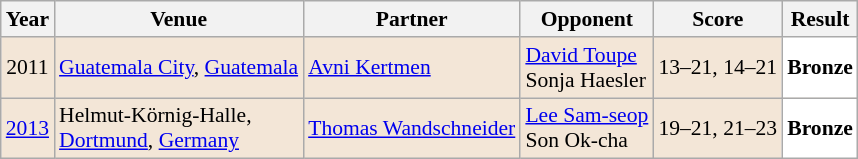<table class="sortable wikitable" style="font-size: 90%;">
<tr>
<th>Year</th>
<th>Venue</th>
<th>Partner</th>
<th>Opponent</th>
<th>Score</th>
<th>Result</th>
</tr>
<tr style="background:#F3E6D7">
<td align="center">2011</td>
<td align="left"><a href='#'>Guatemala City</a>, <a href='#'>Guatemala</a></td>
<td align="left"> <a href='#'>Avni Kertmen</a></td>
<td align="left"> <a href='#'>David Toupe</a> <br>  Sonja Haesler</td>
<td align="left">13–21, 14–21</td>
<td style="text-align:left; background:white"> <strong>Bronze</strong></td>
</tr>
<tr style="background:#F3E6D7">
<td align="center"><a href='#'>2013</a></td>
<td align="left">Helmut-Körnig-Halle,<br><a href='#'>Dortmund</a>, <a href='#'>Germany</a></td>
<td align="left"> <a href='#'>Thomas Wandschneider</a></td>
<td align="left"> <a href='#'>Lee Sam-seop</a> <br>  Son Ok-cha</td>
<td align="left">19–21, 21–23</td>
<td style="text-align:left; background:white"> <strong>Bronze</strong></td>
</tr>
</table>
